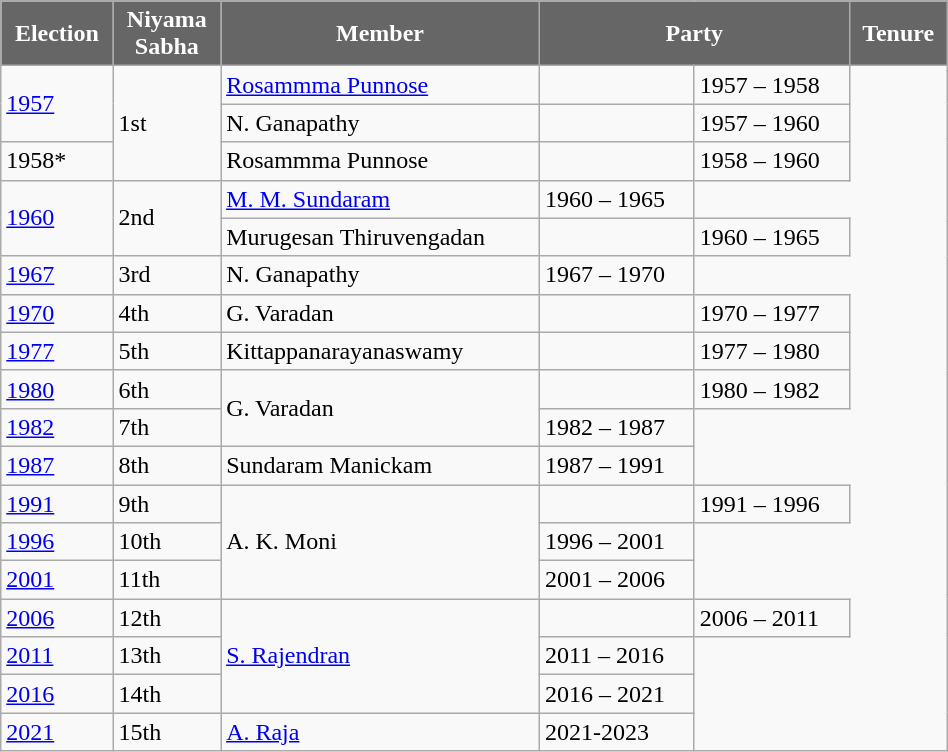<table class="wikitable sortable" width="50%">
<tr>
<th style="background-color:#666666; color:white">Election</th>
<th style="background-color:#666666; color:white">Niyama<br>Sabha</th>
<th style="background-color:#666666; color:white">Member</th>
<th colspan="2" style="background-color:#666666; color:white">Party</th>
<th style="background-color:#666666; color:white">Tenure</th>
</tr>
<tr>
<td rowspan="2"><a href='#'>1957</a></td>
<td rowspan="3">1st</td>
<td><a href='#'>Rosammma Punnose</a></td>
<td></td>
<td>1957 – 1958</td>
</tr>
<tr>
<td>N. Ganapathy</td>
<td></td>
<td>1957 – 1960</td>
</tr>
<tr>
<td>1958*</td>
<td>Rosammma Punnose</td>
<td></td>
<td>1958 – 1960</td>
</tr>
<tr>
<td rowspan="2"><a href='#'>1960</a></td>
<td rowspan="2">2nd</td>
<td><a href='#'>M. M. Sundaram</a></td>
<td>1960 – 1965</td>
</tr>
<tr>
<td>Murugesan Thiruvengadan</td>
<td></td>
<td>1960 – 1965</td>
</tr>
<tr>
<td><a href='#'>1967</a></td>
<td>3rd</td>
<td>N. Ganapathy</td>
<td>1967 – 1970</td>
</tr>
<tr>
<td><a href='#'>1970</a></td>
<td>4th</td>
<td>G. Varadan</td>
<td></td>
<td>1970 – 1977</td>
</tr>
<tr>
<td><a href='#'>1977</a></td>
<td>5th</td>
<td>Kittappanarayanaswamy</td>
<td></td>
<td>1977 – 1980</td>
</tr>
<tr>
<td><a href='#'>1980</a></td>
<td>6th</td>
<td rowspan="2">G. Varadan</td>
<td></td>
<td>1980 – 1982</td>
</tr>
<tr>
<td><a href='#'>1982</a></td>
<td>7th</td>
<td>1982 – 1987</td>
</tr>
<tr>
<td><a href='#'>1987</a></td>
<td>8th</td>
<td>Sundaram Manickam</td>
<td>1987 – 1991</td>
</tr>
<tr>
<td><a href='#'>1991</a></td>
<td>9th</td>
<td rowspan="3">A. K. Moni</td>
<td></td>
<td>1991 – 1996</td>
</tr>
<tr>
<td><a href='#'>1996</a></td>
<td>10th</td>
<td>1996 – 2001</td>
</tr>
<tr>
<td><a href='#'>2001</a></td>
<td>11th</td>
<td>2001 – 2006</td>
</tr>
<tr>
<td><a href='#'>2006</a></td>
<td>12th</td>
<td rowspan="3"><a href='#'>S. Rajendran</a></td>
<td></td>
<td>2006 – 2011</td>
</tr>
<tr>
<td><a href='#'>2011</a></td>
<td>13th</td>
<td>2011 – 2016</td>
</tr>
<tr>
<td><a href='#'>2016</a></td>
<td>14th</td>
<td>2016 – 2021</td>
</tr>
<tr>
<td><a href='#'>2021</a></td>
<td>15th</td>
<td><a href='#'>A. Raja</a></td>
<td>2021-2023</td>
</tr>
</table>
